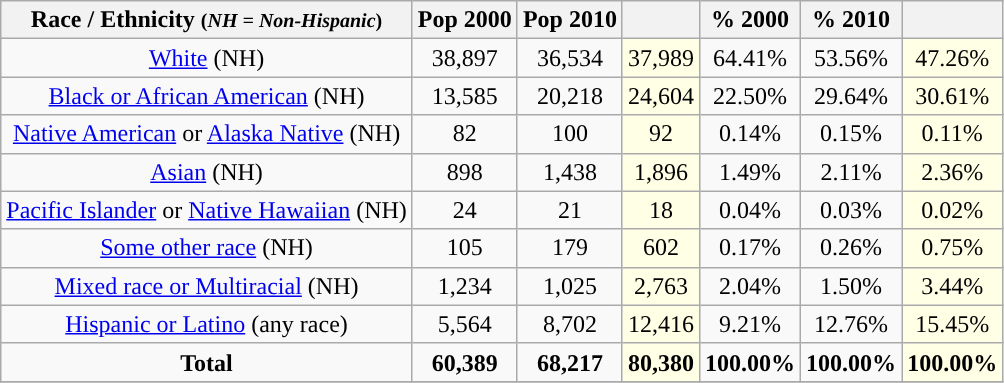<table class="wikitable" style="text-align:center;">
<tr>
<th>Race / Ethnicity <small>(<em>NH = Non-Hispanic</em>)</small></th>
<th>Pop 2000</th>
<th>Pop 2010</th>
<th></th>
<th>% 2000</th>
<th>% 2010</th>
<th></th>
</tr>
<tr>
<td><a href='#'>White</a> (NH)</td>
<td>38,897</td>
<td>36,534</td>
<td style='background: #ffffe6;'>37,989</td>
<td>64.41%</td>
<td>53.56%</td>
<td style='background: #ffffe6;'>47.26%</td>
</tr>
<tr>
<td><a href='#'>Black or African American</a> (NH)</td>
<td>13,585</td>
<td>20,218</td>
<td style='background: #ffffe6;'>24,604</td>
<td>22.50%</td>
<td>29.64%</td>
<td style='background: #ffffe6;'>30.61%</td>
</tr>
<tr>
<td><a href='#'>Native American</a> or <a href='#'>Alaska Native</a> (NH)</td>
<td>82</td>
<td>100</td>
<td style='background: #ffffe6;'>92</td>
<td>0.14%</td>
<td>0.15%</td>
<td style='background: #ffffe6;'>0.11%</td>
</tr>
<tr>
<td><a href='#'>Asian</a> (NH)</td>
<td>898</td>
<td>1,438</td>
<td style='background: #ffffe6;'>1,896</td>
<td>1.49%</td>
<td>2.11%</td>
<td style='background: #ffffe6;'>2.36%</td>
</tr>
<tr>
<td><a href='#'>Pacific Islander</a> or <a href='#'>Native Hawaiian</a> (NH)</td>
<td>24</td>
<td>21</td>
<td style='background: #ffffe6;'>18</td>
<td>0.04%</td>
<td>0.03%</td>
<td style='background: #ffffe6;'>0.02%</td>
</tr>
<tr>
<td><a href='#'>Some other race</a> (NH)</td>
<td>105</td>
<td>179</td>
<td style='background: #ffffe6;'>602</td>
<td>0.17%</td>
<td>0.26%</td>
<td style='background: #ffffe6;'>0.75%</td>
</tr>
<tr>
<td><a href='#'>Mixed race or Multiracial</a> (NH)</td>
<td>1,234</td>
<td>1,025</td>
<td style='background: #ffffe6;'>2,763</td>
<td>2.04%</td>
<td>1.50%</td>
<td style='background: #ffffe6;'>3.44%</td>
</tr>
<tr>
<td><a href='#'>Hispanic or Latino</a> (any race)</td>
<td>5,564</td>
<td>8,702</td>
<td style='background: #ffffe6;'>12,416</td>
<td>9.21%</td>
<td>12.76%</td>
<td style='background: #ffffe6;'>15.45%</td>
</tr>
<tr>
<td><strong>Total</strong></td>
<td><strong>60,389</strong></td>
<td><strong>68,217</strong></td>
<td style='background: #ffffe6;'><strong>80,380</strong></td>
<td><strong>100.00%</strong></td>
<td><strong>100.00%</strong></td>
<td style='background: #ffffe6;'><strong>100.00%</strong></td>
</tr>
<tr>
</tr>
</table>
